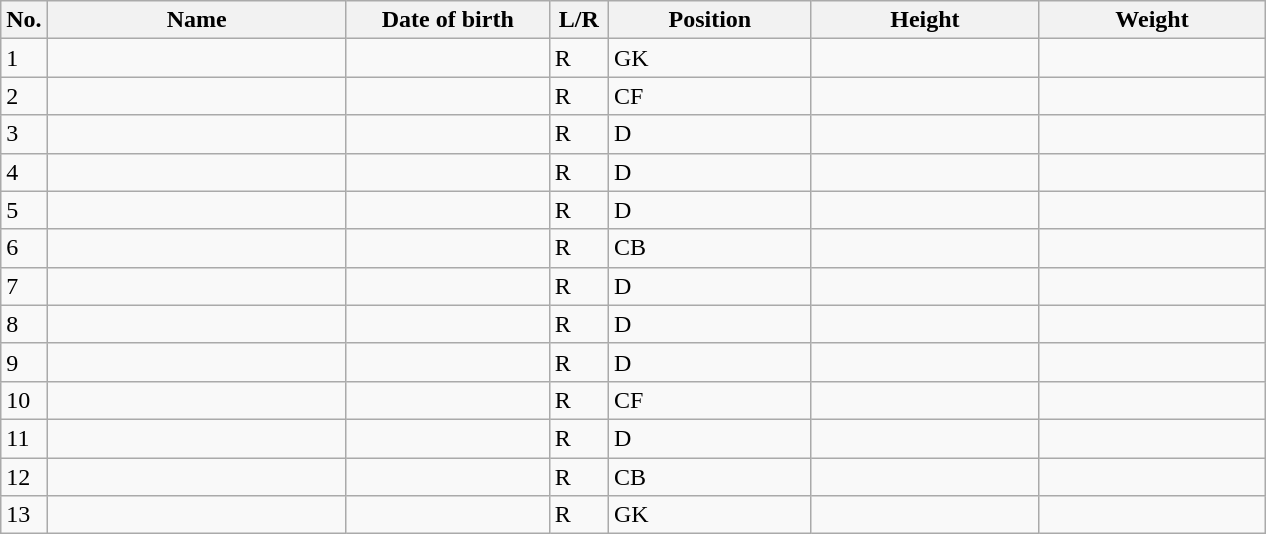<table class=wikitable sortable style=font-size:100%; text-align:center;>
<tr>
<th>No.</th>
<th style=width:12em>Name</th>
<th style=width:8em>Date of birth</th>
<th style=width:2em>L/R</th>
<th style=width:8em>Position</th>
<th style=width:9em>Height</th>
<th style=width:9em>Weight</th>
</tr>
<tr>
<td>1</td>
<td align=left></td>
<td></td>
<td>R</td>
<td>GK</td>
<td></td>
<td></td>
</tr>
<tr>
<td>2</td>
<td align=left></td>
<td></td>
<td>R</td>
<td>CF</td>
<td></td>
<td></td>
</tr>
<tr>
<td>3</td>
<td align=left></td>
<td></td>
<td>R</td>
<td>D</td>
<td></td>
<td></td>
</tr>
<tr>
<td>4</td>
<td align=left></td>
<td></td>
<td>R</td>
<td>D</td>
<td></td>
<td></td>
</tr>
<tr>
<td>5</td>
<td align=left></td>
<td></td>
<td>R</td>
<td>D</td>
<td></td>
<td></td>
</tr>
<tr>
<td>6</td>
<td align=left></td>
<td></td>
<td>R</td>
<td>CB</td>
<td></td>
<td></td>
</tr>
<tr>
<td>7</td>
<td align=left></td>
<td></td>
<td>R</td>
<td>D</td>
<td></td>
<td></td>
</tr>
<tr>
<td>8</td>
<td align=left></td>
<td></td>
<td>R</td>
<td>D</td>
<td></td>
<td></td>
</tr>
<tr>
<td>9</td>
<td align=left></td>
<td></td>
<td>R</td>
<td>D</td>
<td></td>
<td></td>
</tr>
<tr>
<td>10</td>
<td align=left></td>
<td></td>
<td>R</td>
<td>CF</td>
<td></td>
<td></td>
</tr>
<tr>
<td>11</td>
<td align=left></td>
<td></td>
<td>R</td>
<td>D</td>
<td></td>
<td></td>
</tr>
<tr>
<td>12</td>
<td align=left></td>
<td></td>
<td>R</td>
<td>CB</td>
<td></td>
<td></td>
</tr>
<tr>
<td>13</td>
<td align=left></td>
<td></td>
<td>R</td>
<td>GK</td>
<td></td>
<td></td>
</tr>
</table>
